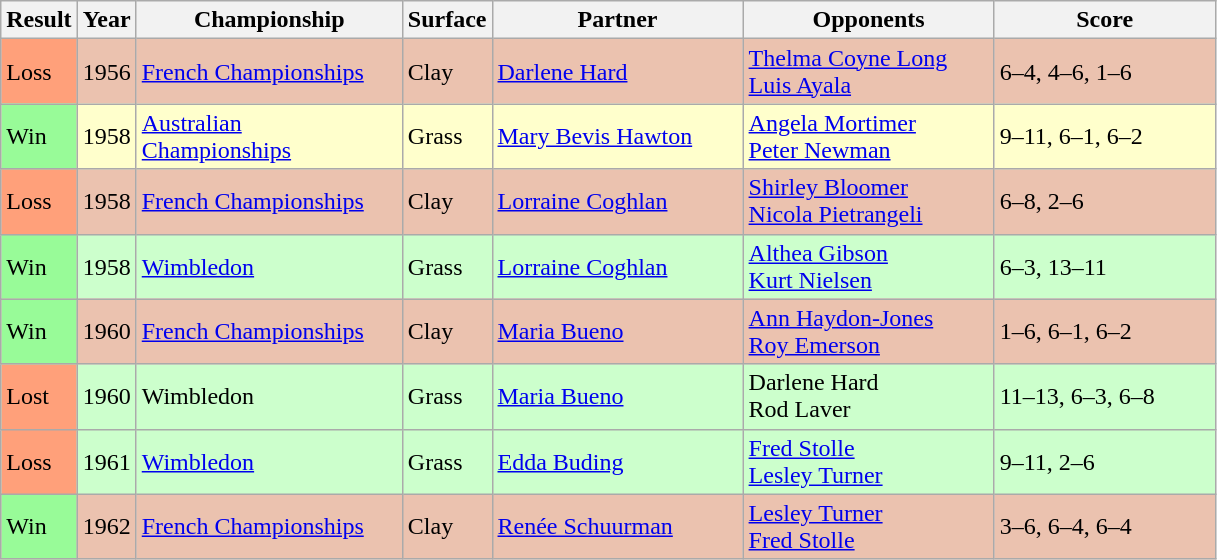<table class="sortable wikitable">
<tr>
<th style="width:40px">Result</th>
<th style="width:30px">Year</th>
<th style="width:170px">Championship</th>
<th style="width:50px">Surface</th>
<th style="width:160px">Partner</th>
<th style="width:160px">Opponents</th>
<th style="width:140px" class="unsortable">Score</th>
</tr>
<tr style="background:#ebc2af;">
<td style="background:#ffa07a;">Loss</td>
<td>1956</td>
<td><a href='#'>French Championships</a></td>
<td>Clay</td>
<td> <a href='#'>Darlene Hard</a></td>
<td> <a href='#'>Thelma Coyne Long</a> <br>  <a href='#'>Luis Ayala</a></td>
<td>6–4, 4–6, 1–6</td>
</tr>
<tr style="background:#ffc;">
<td style="background:#98fb98;">Win</td>
<td>1958</td>
<td><a href='#'>Australian Championships</a></td>
<td>Grass</td>
<td> <a href='#'>Mary Bevis Hawton</a></td>
<td> <a href='#'>Angela Mortimer</a><br>  <a href='#'>Peter Newman</a></td>
<td>9–11, 6–1, 6–2</td>
</tr>
<tr style="background:#ebc2af;">
<td style="background:#ffa07a;">Loss</td>
<td>1958</td>
<td><a href='#'>French Championships</a></td>
<td>Clay</td>
<td> <a href='#'>Lorraine Coghlan</a></td>
<td> <a href='#'>Shirley Bloomer</a><br> <a href='#'>Nicola Pietrangeli</a></td>
<td>6–8, 2–6</td>
</tr>
<tr style="background:#cfc;">
<td style="background:#98fb98;">Win</td>
<td>1958</td>
<td><a href='#'>Wimbledon</a></td>
<td>Grass</td>
<td> <a href='#'>Lorraine Coghlan</a></td>
<td> <a href='#'>Althea Gibson</a><br> <a href='#'>Kurt Nielsen</a></td>
<td>6–3, 13–11</td>
</tr>
<tr style="background:#ebc2af;">
<td style="background:#98fb98;">Win</td>
<td>1960</td>
<td><a href='#'>French Championships</a></td>
<td>Clay</td>
<td> <a href='#'>Maria Bueno</a></td>
<td> <a href='#'>Ann Haydon-Jones</a><br> <a href='#'>Roy Emerson</a></td>
<td>1–6, 6–1, 6–2</td>
</tr>
<tr style="background:#cfc;">
<td style="background:#ffa07a;">Lost</td>
<td>1960</td>
<td>Wimbledon</td>
<td>Grass</td>
<td> <a href='#'>Maria Bueno</a></td>
<td> Darlene Hard<br> Rod Laver</td>
<td>11–13, 6–3, 6–8</td>
</tr>
<tr style="background:#cfc;">
<td style="background:#ffa07a;">Loss</td>
<td>1961</td>
<td><a href='#'>Wimbledon</a></td>
<td>Grass</td>
<td> <a href='#'>Edda Buding</a></td>
<td> <a href='#'>Fred Stolle</a><br> <a href='#'>Lesley Turner</a></td>
<td>9–11, 2–6</td>
</tr>
<tr style="background:#ebc2af;">
<td style="background:#98fb98;">Win</td>
<td>1962</td>
<td><a href='#'>French Championships</a></td>
<td>Clay</td>
<td> <a href='#'>Renée Schuurman</a></td>
<td> <a href='#'>Lesley Turner</a><br> <a href='#'>Fred Stolle</a></td>
<td>3–6, 6–4, 6–4</td>
</tr>
</table>
